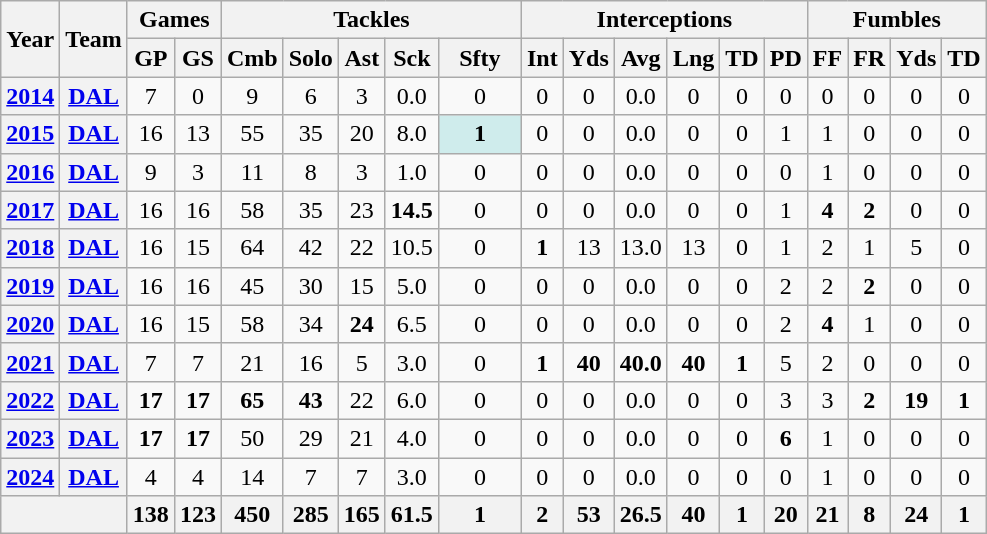<table class= "wikitable" style="text-align:center;">
<tr>
<th rowspan="2">Year</th>
<th rowspan="2">Team</th>
<th colspan="2">Games</th>
<th colspan="5">Tackles</th>
<th colspan="6">Interceptions</th>
<th colspan="4">Fumbles</th>
</tr>
<tr>
<th>GP</th>
<th>GS</th>
<th>Cmb</th>
<th>Solo</th>
<th>Ast</th>
<th>Sck</th>
<th>Sfty</th>
<th>Int</th>
<th>Yds</th>
<th>Avg</th>
<th>Lng</th>
<th>TD</th>
<th>PD</th>
<th>FF</th>
<th>FR</th>
<th>Yds</th>
<th>TD</th>
</tr>
<tr>
<th><a href='#'>2014</a></th>
<th><a href='#'>DAL</a></th>
<td>7</td>
<td>0</td>
<td>9</td>
<td>6</td>
<td>3</td>
<td>0.0</td>
<td>0</td>
<td>0</td>
<td>0</td>
<td>0.0</td>
<td>0</td>
<td>0</td>
<td>0</td>
<td>0</td>
<td>0</td>
<td>0</td>
<td>0</td>
</tr>
<tr>
<th><a href='#'>2015</a></th>
<th><a href='#'>DAL</a></th>
<td>16</td>
<td>13</td>
<td>55</td>
<td>35</td>
<td>20</td>
<td>8.0</td>
<td style="background:#cfecec; width:3em;"><strong>1</strong></td>
<td>0</td>
<td>0</td>
<td>0.0</td>
<td>0</td>
<td>0</td>
<td>1</td>
<td>1</td>
<td>0</td>
<td>0</td>
<td>0</td>
</tr>
<tr>
<th><a href='#'>2016</a></th>
<th><a href='#'>DAL</a></th>
<td>9</td>
<td>3</td>
<td>11</td>
<td>8</td>
<td>3</td>
<td>1.0</td>
<td>0</td>
<td>0</td>
<td>0</td>
<td>0.0</td>
<td>0</td>
<td>0</td>
<td>0</td>
<td>1</td>
<td>0</td>
<td>0</td>
<td>0</td>
</tr>
<tr>
<th><a href='#'>2017</a></th>
<th><a href='#'>DAL</a></th>
<td>16</td>
<td>16</td>
<td>58</td>
<td>35</td>
<td>23</td>
<td><strong>14.5</strong></td>
<td>0</td>
<td>0</td>
<td>0</td>
<td>0.0</td>
<td>0</td>
<td>0</td>
<td>1</td>
<td><strong>4</strong></td>
<td><strong>2</strong></td>
<td>0</td>
<td>0</td>
</tr>
<tr>
<th><a href='#'>2018</a></th>
<th><a href='#'>DAL</a></th>
<td>16</td>
<td>15</td>
<td>64</td>
<td>42</td>
<td>22</td>
<td>10.5</td>
<td>0</td>
<td><strong>1</strong></td>
<td>13</td>
<td>13.0</td>
<td>13</td>
<td>0</td>
<td>1</td>
<td>2</td>
<td>1</td>
<td>5</td>
<td>0</td>
</tr>
<tr>
<th><a href='#'>2019</a></th>
<th><a href='#'>DAL</a></th>
<td>16</td>
<td>16</td>
<td>45</td>
<td>30</td>
<td>15</td>
<td>5.0</td>
<td>0</td>
<td>0</td>
<td>0</td>
<td>0.0</td>
<td>0</td>
<td>0</td>
<td>2</td>
<td>2</td>
<td><strong>2</strong></td>
<td>0</td>
<td>0</td>
</tr>
<tr>
<th><a href='#'>2020</a></th>
<th><a href='#'>DAL</a></th>
<td>16</td>
<td>15</td>
<td>58</td>
<td>34</td>
<td><strong>24</strong></td>
<td>6.5</td>
<td>0</td>
<td>0</td>
<td>0</td>
<td>0.0</td>
<td>0</td>
<td>0</td>
<td>2</td>
<td><strong>4</strong></td>
<td>1</td>
<td>0</td>
<td>0</td>
</tr>
<tr>
<th><a href='#'>2021</a></th>
<th><a href='#'>DAL</a></th>
<td>7</td>
<td>7</td>
<td>21</td>
<td>16</td>
<td>5</td>
<td>3.0</td>
<td>0</td>
<td><strong>1</strong></td>
<td><strong>40</strong></td>
<td><strong>40.0</strong></td>
<td><strong>40</strong></td>
<td><strong>1</strong></td>
<td>5</td>
<td>2</td>
<td>0</td>
<td>0</td>
<td>0</td>
</tr>
<tr>
<th><a href='#'>2022</a></th>
<th><a href='#'>DAL</a></th>
<td><strong>17</strong></td>
<td><strong>17</strong></td>
<td><strong>65</strong></td>
<td><strong>43</strong></td>
<td>22</td>
<td>6.0</td>
<td>0</td>
<td>0</td>
<td>0</td>
<td>0.0</td>
<td>0</td>
<td>0</td>
<td>3</td>
<td>3</td>
<td><strong>2</strong></td>
<td><strong>19</strong></td>
<td><strong>1</strong></td>
</tr>
<tr>
<th><a href='#'>2023</a></th>
<th><a href='#'>DAL</a></th>
<td><strong>17</strong></td>
<td><strong>17</strong></td>
<td>50</td>
<td>29</td>
<td>21</td>
<td>4.0</td>
<td>0</td>
<td>0</td>
<td>0</td>
<td>0.0</td>
<td>0</td>
<td>0</td>
<td><strong>6</strong></td>
<td>1</td>
<td>0</td>
<td>0</td>
<td>0</td>
</tr>
<tr>
<th><a href='#'>2024</a></th>
<th><a href='#'>DAL</a></th>
<td>4</td>
<td>4</td>
<td>14</td>
<td>7</td>
<td>7</td>
<td>3.0</td>
<td>0</td>
<td>0</td>
<td>0</td>
<td>0.0</td>
<td>0</td>
<td>0</td>
<td>0</td>
<td>1</td>
<td>0</td>
<td>0</td>
<td>0</td>
</tr>
<tr>
<th colspan="2"></th>
<th>138</th>
<th>123</th>
<th>450</th>
<th>285</th>
<th>165</th>
<th>61.5</th>
<th>1</th>
<th>2</th>
<th>53</th>
<th>26.5</th>
<th>40</th>
<th>1</th>
<th>20</th>
<th>21</th>
<th>8</th>
<th>24</th>
<th>1</th>
</tr>
</table>
